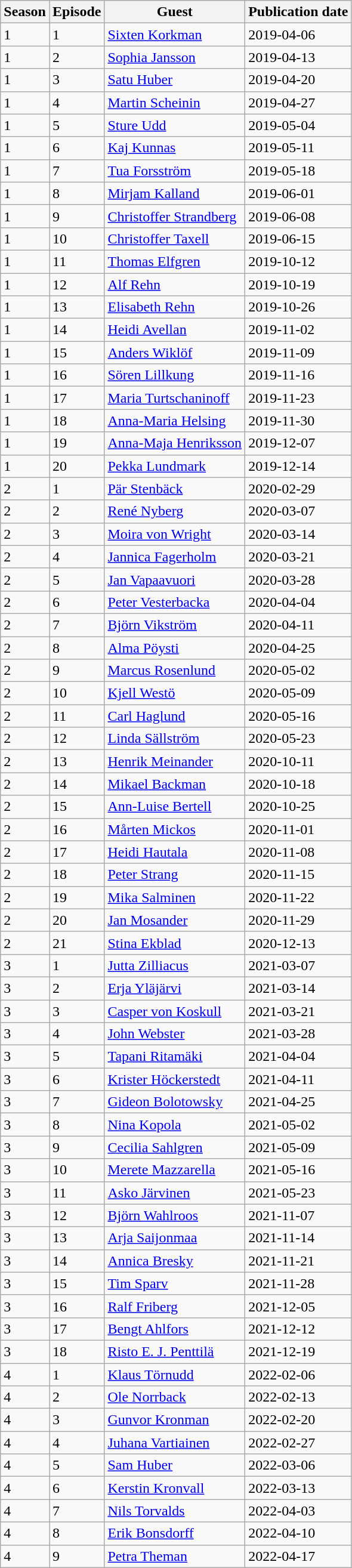<table class="wikitable sortable">
<tr>
<th>Season</th>
<th>Episode</th>
<th>Guest</th>
<th>Publication date</th>
</tr>
<tr>
<td>1</td>
<td>1</td>
<td><a href='#'>Sixten Korkman</a></td>
<td>2019-04-06 </td>
</tr>
<tr>
<td>1</td>
<td>2</td>
<td><a href='#'>Sophia Jansson</a></td>
<td>2019-04-13 </td>
</tr>
<tr>
<td>1</td>
<td>3</td>
<td><a href='#'>Satu Huber</a></td>
<td>2019-04-20 </td>
</tr>
<tr>
<td>1</td>
<td>4</td>
<td><a href='#'>Martin Scheinin</a></td>
<td>2019-04-27 </td>
</tr>
<tr>
<td>1</td>
<td>5</td>
<td><a href='#'>Sture Udd</a></td>
<td>2019-05-04 </td>
</tr>
<tr>
<td>1</td>
<td>6</td>
<td><a href='#'>Kaj Kunnas</a></td>
<td>2019-05-11 </td>
</tr>
<tr>
<td>1</td>
<td>7</td>
<td><a href='#'>Tua Forsström</a></td>
<td>2019-05-18 </td>
</tr>
<tr>
<td>1</td>
<td>8</td>
<td><a href='#'>Mirjam Kalland</a></td>
<td>2019-06-01 </td>
</tr>
<tr>
<td>1</td>
<td>9</td>
<td><a href='#'>Christoffer Strandberg</a></td>
<td>2019-06-08 </td>
</tr>
<tr>
<td>1</td>
<td>10</td>
<td><a href='#'>Christoffer Taxell</a></td>
<td>2019-06-15 </td>
</tr>
<tr>
<td>1</td>
<td>11</td>
<td><a href='#'>Thomas Elfgren</a></td>
<td>2019-10-12 </td>
</tr>
<tr>
<td>1</td>
<td>12</td>
<td><a href='#'>Alf Rehn</a></td>
<td>2019-10-19 </td>
</tr>
<tr>
<td>1</td>
<td>13</td>
<td><a href='#'>Elisabeth Rehn</a></td>
<td>2019-10-26 </td>
</tr>
<tr>
<td>1</td>
<td>14</td>
<td><a href='#'>Heidi Avellan</a></td>
<td>2019-11-02 </td>
</tr>
<tr>
<td>1</td>
<td>15</td>
<td><a href='#'>Anders Wiklöf</a></td>
<td>2019-11-09 </td>
</tr>
<tr>
<td>1</td>
<td>16</td>
<td><a href='#'>Sören Lillkung</a></td>
<td>2019-11-16 </td>
</tr>
<tr>
<td>1</td>
<td>17</td>
<td><a href='#'>Maria Turtschaninoff</a></td>
<td>2019-11-23 </td>
</tr>
<tr>
<td>1</td>
<td>18</td>
<td><a href='#'>Anna-Maria Helsing</a></td>
<td>2019-11-30 </td>
</tr>
<tr>
<td>1</td>
<td>19</td>
<td><a href='#'>Anna-Maja Henriksson</a></td>
<td>2019-12-07 </td>
</tr>
<tr>
<td>1</td>
<td>20</td>
<td><a href='#'>Pekka Lundmark</a></td>
<td>2019-12-14 </td>
</tr>
<tr>
<td>2</td>
<td>1</td>
<td><a href='#'>Pär Stenbäck</a></td>
<td>2020-02-29 </td>
</tr>
<tr>
<td>2</td>
<td>2</td>
<td><a href='#'>René Nyberg</a></td>
<td>2020-03-07 </td>
</tr>
<tr>
<td>2</td>
<td>3</td>
<td><a href='#'>Moira von Wright</a></td>
<td>2020-03-14 </td>
</tr>
<tr>
<td>2</td>
<td>4</td>
<td><a href='#'>Jannica Fagerholm</a></td>
<td>2020-03-21 </td>
</tr>
<tr>
<td>2</td>
<td>5</td>
<td><a href='#'>Jan Vapaavuori</a></td>
<td>2020-03-28 </td>
</tr>
<tr>
<td>2</td>
<td>6</td>
<td><a href='#'>Peter Vesterbacka</a></td>
<td>2020-04-04 </td>
</tr>
<tr>
<td>2</td>
<td>7</td>
<td><a href='#'>Björn Vikström</a></td>
<td>2020-04-11 </td>
</tr>
<tr>
<td>2</td>
<td>8</td>
<td><a href='#'>Alma Pöysti</a></td>
<td>2020-04-25 </td>
</tr>
<tr>
<td>2</td>
<td>9</td>
<td><a href='#'>Marcus Rosenlund</a></td>
<td>2020-05-02 </td>
</tr>
<tr>
<td>2</td>
<td>10</td>
<td><a href='#'>Kjell Westö</a></td>
<td>2020-05-09 </td>
</tr>
<tr>
<td>2</td>
<td>11</td>
<td><a href='#'>Carl Haglund</a></td>
<td>2020-05-16 </td>
</tr>
<tr>
<td>2</td>
<td>12</td>
<td><a href='#'>Linda Sällström</a></td>
<td>2020-05-23 </td>
</tr>
<tr>
<td>2</td>
<td>13</td>
<td><a href='#'>Henrik Meinander</a></td>
<td>2020-10-11 </td>
</tr>
<tr>
<td>2</td>
<td>14</td>
<td><a href='#'>Mikael Backman</a></td>
<td>2020-10-18 </td>
</tr>
<tr>
<td>2</td>
<td>15</td>
<td><a href='#'>Ann-Luise Bertell</a></td>
<td>2020-10-25 </td>
</tr>
<tr>
<td>2</td>
<td>16</td>
<td><a href='#'>Mårten Mickos</a></td>
<td>2020-11-01 </td>
</tr>
<tr>
<td>2</td>
<td>17</td>
<td><a href='#'>Heidi Hautala</a></td>
<td>2020-11-08 </td>
</tr>
<tr>
<td>2</td>
<td>18</td>
<td><a href='#'>Peter Strang</a></td>
<td>2020-11-15 </td>
</tr>
<tr>
<td>2</td>
<td>19</td>
<td><a href='#'>Mika Salminen</a></td>
<td>2020-11-22 </td>
</tr>
<tr>
<td>2</td>
<td>20</td>
<td><a href='#'>Jan Mosander</a></td>
<td>2020-11-29 </td>
</tr>
<tr>
<td>2</td>
<td>21</td>
<td><a href='#'>Stina Ekblad</a></td>
<td>2020-12-13 </td>
</tr>
<tr>
<td>3</td>
<td>1</td>
<td><a href='#'>Jutta Zilliacus</a></td>
<td>2021-03-07 </td>
</tr>
<tr>
<td>3</td>
<td>2</td>
<td><a href='#'>Erja Yläjärvi</a></td>
<td>2021-03-14 </td>
</tr>
<tr>
<td>3</td>
<td>3</td>
<td><a href='#'>Casper von Koskull</a></td>
<td>2021-03-21 </td>
</tr>
<tr>
<td>3</td>
<td>4</td>
<td><a href='#'>John Webster</a></td>
<td>2021-03-28 </td>
</tr>
<tr>
<td>3</td>
<td>5</td>
<td><a href='#'>Tapani Ritamäki</a></td>
<td>2021-04-04 </td>
</tr>
<tr>
<td>3</td>
<td>6</td>
<td><a href='#'>Krister Höckerstedt</a></td>
<td>2021-04-11 </td>
</tr>
<tr>
<td>3</td>
<td>7</td>
<td><a href='#'>Gideon Bolotowsky</a></td>
<td>2021-04-25 </td>
</tr>
<tr>
<td>3</td>
<td>8</td>
<td><a href='#'>Nina Kopola</a></td>
<td>2021-05-02 </td>
</tr>
<tr>
<td>3</td>
<td>9</td>
<td><a href='#'>Cecilia Sahlgren</a></td>
<td>2021-05-09 </td>
</tr>
<tr>
<td>3</td>
<td>10</td>
<td><a href='#'>Merete Mazzarella</a></td>
<td>2021-05-16 </td>
</tr>
<tr>
<td>3</td>
<td>11</td>
<td><a href='#'>Asko Järvinen</a></td>
<td>2021-05-23 </td>
</tr>
<tr>
<td>3</td>
<td>12</td>
<td><a href='#'>Björn Wahlroos</a></td>
<td>2021-11-07 </td>
</tr>
<tr>
<td>3</td>
<td>13</td>
<td><a href='#'>Arja Saijonmaa</a></td>
<td>2021-11-14 </td>
</tr>
<tr>
<td>3</td>
<td>14</td>
<td><a href='#'>Annica Bresky</a></td>
<td>2021-11-21 </td>
</tr>
<tr>
<td>3</td>
<td>15</td>
<td><a href='#'>Tim Sparv</a></td>
<td>2021-11-28 </td>
</tr>
<tr>
<td>3</td>
<td>16</td>
<td><a href='#'>Ralf Friberg</a></td>
<td>2021-12-05 </td>
</tr>
<tr>
<td>3</td>
<td>17</td>
<td><a href='#'>Bengt Ahlfors</a></td>
<td>2021-12-12 </td>
</tr>
<tr>
<td>3</td>
<td>18</td>
<td><a href='#'>Risto E. J. Penttilä</a></td>
<td>2021-12-19 </td>
</tr>
<tr>
<td>4</td>
<td>1</td>
<td><a href='#'>Klaus Törnudd</a></td>
<td>2022-02-06 </td>
</tr>
<tr>
<td>4</td>
<td>2</td>
<td><a href='#'>Ole Norrback</a></td>
<td>2022-02-13 </td>
</tr>
<tr>
<td>4</td>
<td>3</td>
<td><a href='#'>Gunvor Kronman</a></td>
<td>2022-02-20 </td>
</tr>
<tr>
<td>4</td>
<td>4</td>
<td><a href='#'>Juhana Vartiainen</a></td>
<td>2022-02-27 </td>
</tr>
<tr>
<td>4</td>
<td>5</td>
<td><a href='#'>Sam Huber</a></td>
<td>2022-03-06 </td>
</tr>
<tr>
<td>4</td>
<td>6</td>
<td><a href='#'>Kerstin Kronvall</a></td>
<td>2022-03-13 </td>
</tr>
<tr>
<td>4</td>
<td>7</td>
<td><a href='#'>Nils Torvalds</a></td>
<td>2022-04-03 </td>
</tr>
<tr>
<td>4</td>
<td>8</td>
<td><a href='#'>Erik Bonsdorff</a></td>
<td>2022-04-10 </td>
</tr>
<tr>
<td>4</td>
<td>9</td>
<td><a href='#'>Petra Theman</a></td>
<td>2022-04-17 </td>
</tr>
</table>
